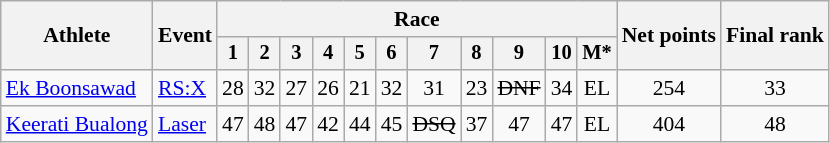<table class="wikitable" style="font-size:90%">
<tr>
<th rowspan="2">Athlete</th>
<th rowspan="2">Event</th>
<th colspan=11>Race</th>
<th rowspan=2>Net points</th>
<th rowspan=2>Final rank</th>
</tr>
<tr style="font-size:95%">
<th>1</th>
<th>2</th>
<th>3</th>
<th>4</th>
<th>5</th>
<th>6</th>
<th>7</th>
<th>8</th>
<th>9</th>
<th>10</th>
<th>M*</th>
</tr>
<tr align=center>
<td align=left><a href='#'>Ek Boonsawad</a></td>
<td align=left><a href='#'>RS:X</a></td>
<td>28</td>
<td>32</td>
<td>27</td>
<td>26</td>
<td>21</td>
<td>32</td>
<td>31</td>
<td>23</td>
<td><s>DNF</s></td>
<td>34</td>
<td>EL</td>
<td>254</td>
<td>33</td>
</tr>
<tr align=center>
<td align=left><a href='#'>Keerati Bualong</a></td>
<td align=left><a href='#'>Laser</a></td>
<td>47</td>
<td>48</td>
<td>47</td>
<td>42</td>
<td>44</td>
<td>45</td>
<td><s>DSQ</s></td>
<td>37</td>
<td>47</td>
<td>47</td>
<td>EL</td>
<td>404</td>
<td>48</td>
</tr>
</table>
